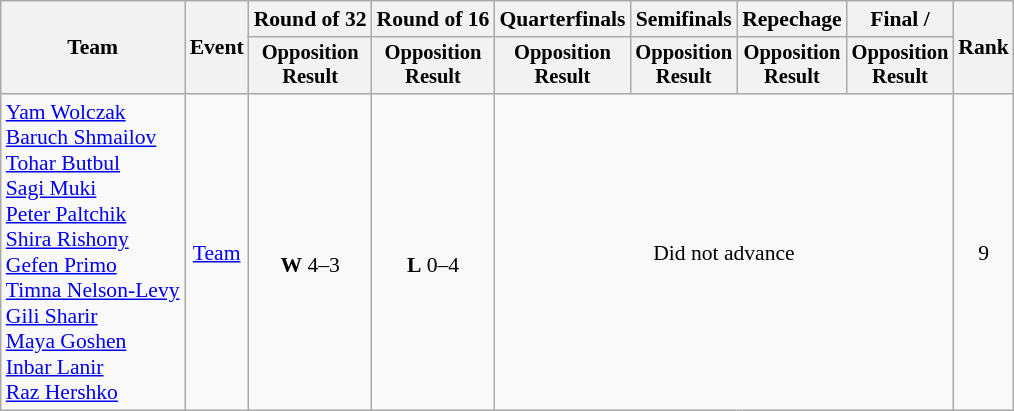<table class="wikitable" style="font-size:90%; text-align:center">
<tr>
<th rowspan=2>Team</th>
<th rowspan=2>Event</th>
<th>Round of 32</th>
<th>Round of 16</th>
<th>Quarterfinals</th>
<th>Semifinals</th>
<th>Repechage</th>
<th>Final / </th>
<th rowspan=2>Rank</th>
</tr>
<tr style="font-size:95%">
<th>Opposition <br> Result</th>
<th>Opposition <br> Result</th>
<th>Opposition <br> Result</th>
<th>Opposition <br> Result</th>
<th>Opposition <br> Result</th>
<th>Opposition <br> Result</th>
</tr>
<tr>
<td align=left><a href='#'>Yam Wolczak</a><br><a href='#'>Baruch Shmailov</a><br><a href='#'>Tohar Butbul</a><br><a href='#'>Sagi Muki</a><br><a href='#'>Peter Paltchik</a><br><a href='#'>Shira Rishony</a><br><a href='#'>Gefen Primo</a><br><a href='#'>Timna Nelson-Levy</a><br><a href='#'>Gili Sharir</a><br><a href='#'>Maya Goshen</a><br><a href='#'>Inbar Lanir</a><br><a href='#'>Raz Hershko</a></td>
<td><a href='#'>Team</a></td>
<td><br><strong>W</strong> 4–3</td>
<td><br><strong>L</strong> 0–4</td>
<td colspan=4>Did not advance</td>
<td>9</td>
</tr>
</table>
